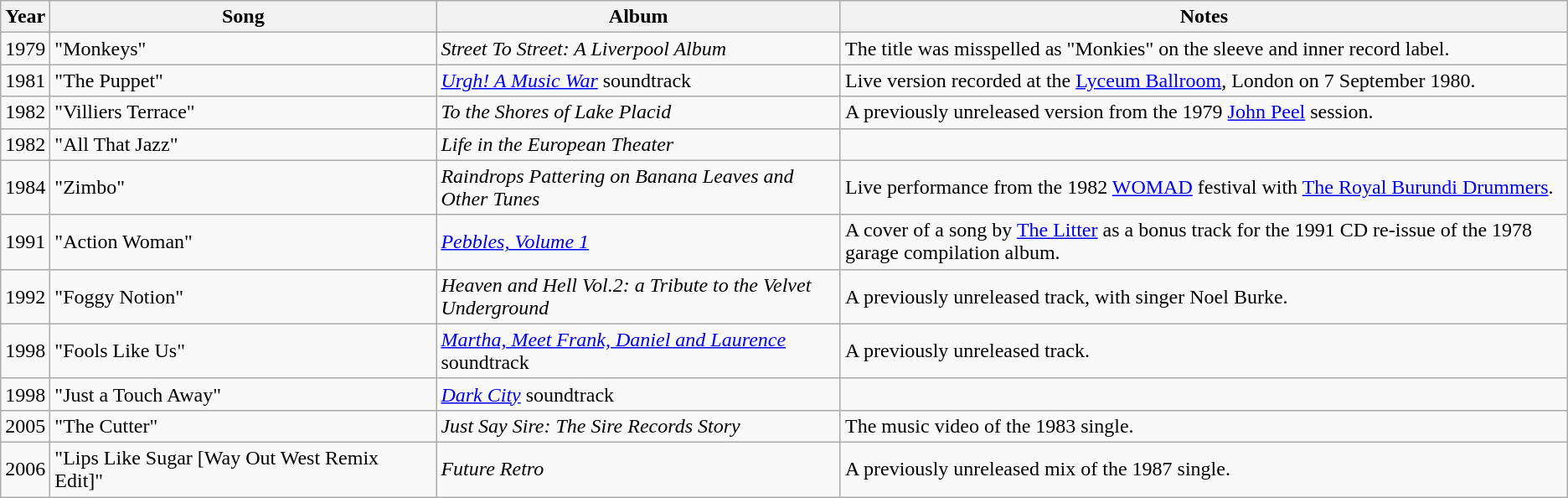<table class="wikitable">
<tr>
<th>Year</th>
<th width="300">Song</th>
<th>Album</th>
<th>Notes</th>
</tr>
<tr>
<td>1979</td>
<td>"Monkeys"</td>
<td><em>Street To Street: A Liverpool Album</em></td>
<td>The title was misspelled as "Monkies" on the sleeve and inner record label.</td>
</tr>
<tr>
<td>1981</td>
<td>"The Puppet"</td>
<td><em><a href='#'>Urgh! A Music War</a></em> soundtrack</td>
<td>Live version recorded at the <a href='#'>Lyceum Ballroom</a>, London on 7 September 1980.</td>
</tr>
<tr>
<td>1982</td>
<td>"Villiers Terrace"</td>
<td><em>To the Shores of Lake Placid</em></td>
<td>A previously unreleased version from the 1979 <a href='#'>John Peel</a> session.</td>
</tr>
<tr>
<td>1982</td>
<td>"All That Jazz"</td>
<td><em>Life in the European Theater</em></td>
<td></td>
</tr>
<tr>
<td>1984</td>
<td>"Zimbo"</td>
<td><em>Raindrops Pattering on Banana Leaves and Other Tunes</em></td>
<td>Live performance from the 1982 <a href='#'>WOMAD</a> festival with <a href='#'>The Royal Burundi Drummers</a>.</td>
</tr>
<tr>
<td>1991</td>
<td>"Action Woman"</td>
<td><em><a href='#'>Pebbles, Volume 1</a></em></td>
<td>A cover of a song by <a href='#'>The Litter</a> as a bonus track for the 1991 CD re-issue of the 1978 garage compilation album.</td>
</tr>
<tr>
<td>1992</td>
<td>"Foggy Notion"</td>
<td><em>Heaven and Hell Vol.2: a Tribute to the Velvet Underground</em></td>
<td>A previously unreleased track, with singer Noel Burke.</td>
</tr>
<tr>
<td>1998</td>
<td>"Fools Like Us"</td>
<td><em><a href='#'>Martha, Meet Frank, Daniel and Laurence</a></em> soundtrack</td>
<td>A previously unreleased track.</td>
</tr>
<tr>
<td>1998</td>
<td>"Just a Touch Away"</td>
<td><em><a href='#'>Dark City</a></em> soundtrack</td>
<td></td>
</tr>
<tr>
<td>2005</td>
<td>"The Cutter"</td>
<td><em>Just Say Sire: The Sire Records Story</em></td>
<td>The music video of the 1983 single.</td>
</tr>
<tr>
<td>2006</td>
<td>"Lips Like Sugar [Way Out West Remix Edit]"</td>
<td><em>Future Retro</em></td>
<td>A previously unreleased mix of the 1987 single.</td>
</tr>
</table>
